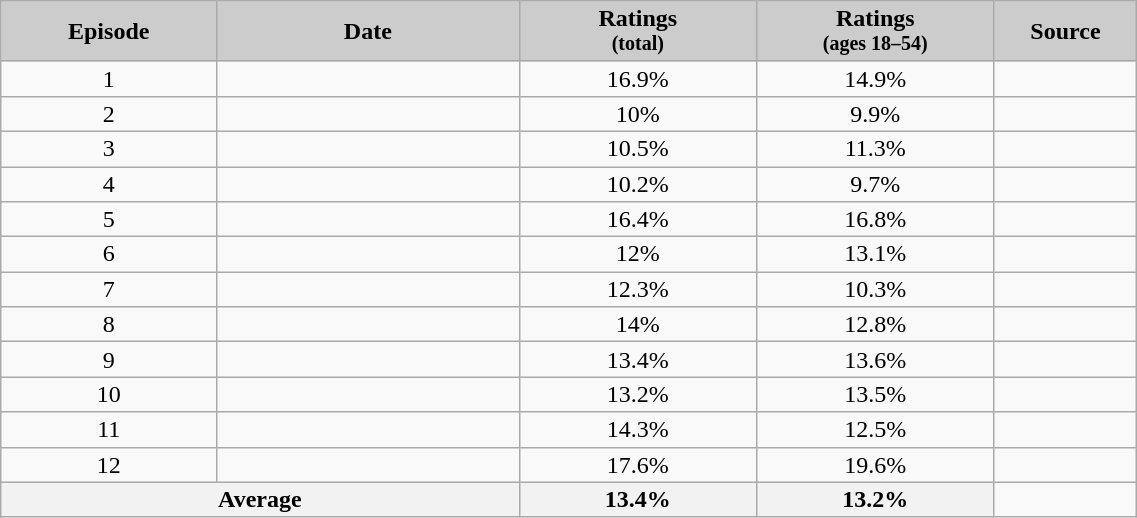<table class="wikitable" style="text-align:center; background:#f9f9f9; line-height:16px;" width="60%">
<tr>
<th style="background:#ccc; color:#yyy;" width="10%">Episode</th>
<th style="background:#ccc; color:#yyy;" width="14%">Date</th>
<th style="background:#ccc; color:#yyy;" width="11%">Ratings<br><small>(total)</small></th>
<th style="background:#ccc; color:#yyy;" width="11%">Ratings<br><small>(ages 18–54)</small></th>
<th style="background:#ccc; color:#yyy;" width="6%">Source</th>
</tr>
<tr>
<td>1</td>
<td></td>
<td>16.9%</td>
<td>14.9%</td>
<td></td>
</tr>
<tr>
<td>2</td>
<td></td>
<td>10%</td>
<td>9.9%</td>
<td></td>
</tr>
<tr>
<td>3</td>
<td></td>
<td>10.5%</td>
<td>11.3%</td>
<td></td>
</tr>
<tr>
<td>4</td>
<td></td>
<td>10.2%</td>
<td>9.7%</td>
<td></td>
</tr>
<tr>
<td>5</td>
<td></td>
<td>16.4%</td>
<td>16.8%</td>
<td></td>
</tr>
<tr>
<td>6</td>
<td></td>
<td>12%</td>
<td>13.1%</td>
<td></td>
</tr>
<tr>
<td>7</td>
<td></td>
<td>12.3%</td>
<td>10.3%</td>
<td></td>
</tr>
<tr>
<td>8</td>
<td></td>
<td>14%</td>
<td>12.8%</td>
<td></td>
</tr>
<tr>
<td>9</td>
<td></td>
<td>13.4%</td>
<td>13.6%</td>
<td></td>
</tr>
<tr>
<td>10</td>
<td></td>
<td>13.2%</td>
<td>13.5%</td>
<td></td>
</tr>
<tr>
<td>11</td>
<td></td>
<td>14.3%</td>
<td>12.5%</td>
<td></td>
</tr>
<tr>
<td>12</td>
<td></td>
<td>17.6%</td>
<td>19.6%</td>
<td></td>
</tr>
<tr>
<th colspan="2">Average</th>
<th>13.4%</th>
<th>13.2%</th>
<td></td>
</tr>
</table>
